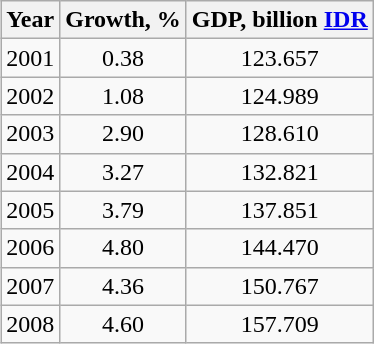<table class="wikitable sortable"  style="float:right; text-align:center;">
<tr>
<th>Year</th>
<th>Growth, %</th>
<th>GDP, billion <a href='#'>IDR</a></th>
</tr>
<tr>
<td>2001</td>
<td>0.38</td>
<td>123.657</td>
</tr>
<tr>
<td>2002</td>
<td>1.08</td>
<td>124.989</td>
</tr>
<tr>
<td>2003</td>
<td>2.90</td>
<td>128.610</td>
</tr>
<tr>
<td>2004</td>
<td>3.27</td>
<td>132.821</td>
</tr>
<tr>
<td>2005</td>
<td>3.79</td>
<td>137.851</td>
</tr>
<tr>
<td>2006</td>
<td>4.80</td>
<td>144.470</td>
</tr>
<tr>
<td>2007</td>
<td>4.36</td>
<td>150.767</td>
</tr>
<tr>
<td>2008</td>
<td>4.60</td>
<td>157.709</td>
</tr>
</table>
